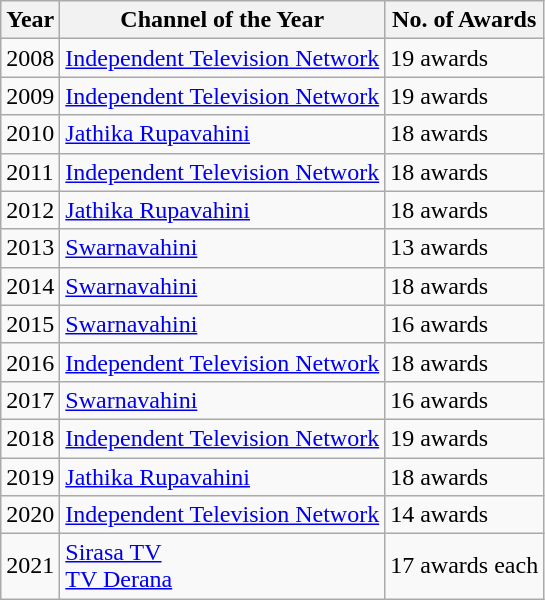<table class="wikitable">
<tr>
<th>Year</th>
<th>Channel of the Year</th>
<th>No. of Awards</th>
</tr>
<tr>
<td>2008</td>
<td><a href='#'>Independent Television Network</a></td>
<td>19 awards</td>
</tr>
<tr>
<td>2009</td>
<td><a href='#'>Independent Television Network</a></td>
<td>19 awards</td>
</tr>
<tr>
<td>2010</td>
<td><a href='#'>Jathika Rupavahini</a></td>
<td>18 awards </td>
</tr>
<tr>
<td>2011</td>
<td><a href='#'>Independent Television Network</a></td>
<td>18 awards</td>
</tr>
<tr>
<td>2012</td>
<td><a href='#'>Jathika Rupavahini</a></td>
<td>18 awards</td>
</tr>
<tr>
<td>2013</td>
<td><a href='#'>Swarnavahini</a></td>
<td>13 awards</td>
</tr>
<tr>
<td>2014</td>
<td><a href='#'>Swarnavahini</a></td>
<td>18 awards</td>
</tr>
<tr>
<td>2015</td>
<td><a href='#'>Swarnavahini</a></td>
<td>16 awards</td>
</tr>
<tr>
<td>2016</td>
<td><a href='#'>Independent Television Network</a></td>
<td>18 awards</td>
</tr>
<tr>
<td>2017</td>
<td><a href='#'>Swarnavahini</a></td>
<td>16 awards</td>
</tr>
<tr>
<td>2018</td>
<td><a href='#'>Independent Television Network</a></td>
<td>19 awards</td>
</tr>
<tr>
<td>2019</td>
<td><a href='#'>Jathika Rupavahini</a></td>
<td>18 awards</td>
</tr>
<tr>
<td>2020</td>
<td><a href='#'>Independent Television Network</a></td>
<td>14 awards </td>
</tr>
<tr>
<td>2021</td>
<td><a href='#'>Sirasa TV</a><br><a href='#'>TV Derana</a></td>
<td>17 awards each </td>
</tr>
</table>
